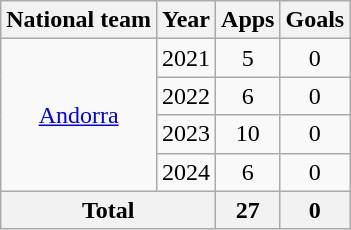<table class="wikitable" style="text-align:center">
<tr>
<th>National team</th>
<th>Year</th>
<th>Apps</th>
<th>Goals</th>
</tr>
<tr>
<td rowspan="4"><a href='#'>Andorra</a></td>
<td>2021</td>
<td>5</td>
<td>0</td>
</tr>
<tr>
<td>2022</td>
<td>6</td>
<td>0</td>
</tr>
<tr>
<td>2023</td>
<td>10</td>
<td>0</td>
</tr>
<tr>
<td>2024</td>
<td>6</td>
<td>0</td>
</tr>
<tr>
<th colspan="2">Total</th>
<th>27</th>
<th>0</th>
</tr>
</table>
